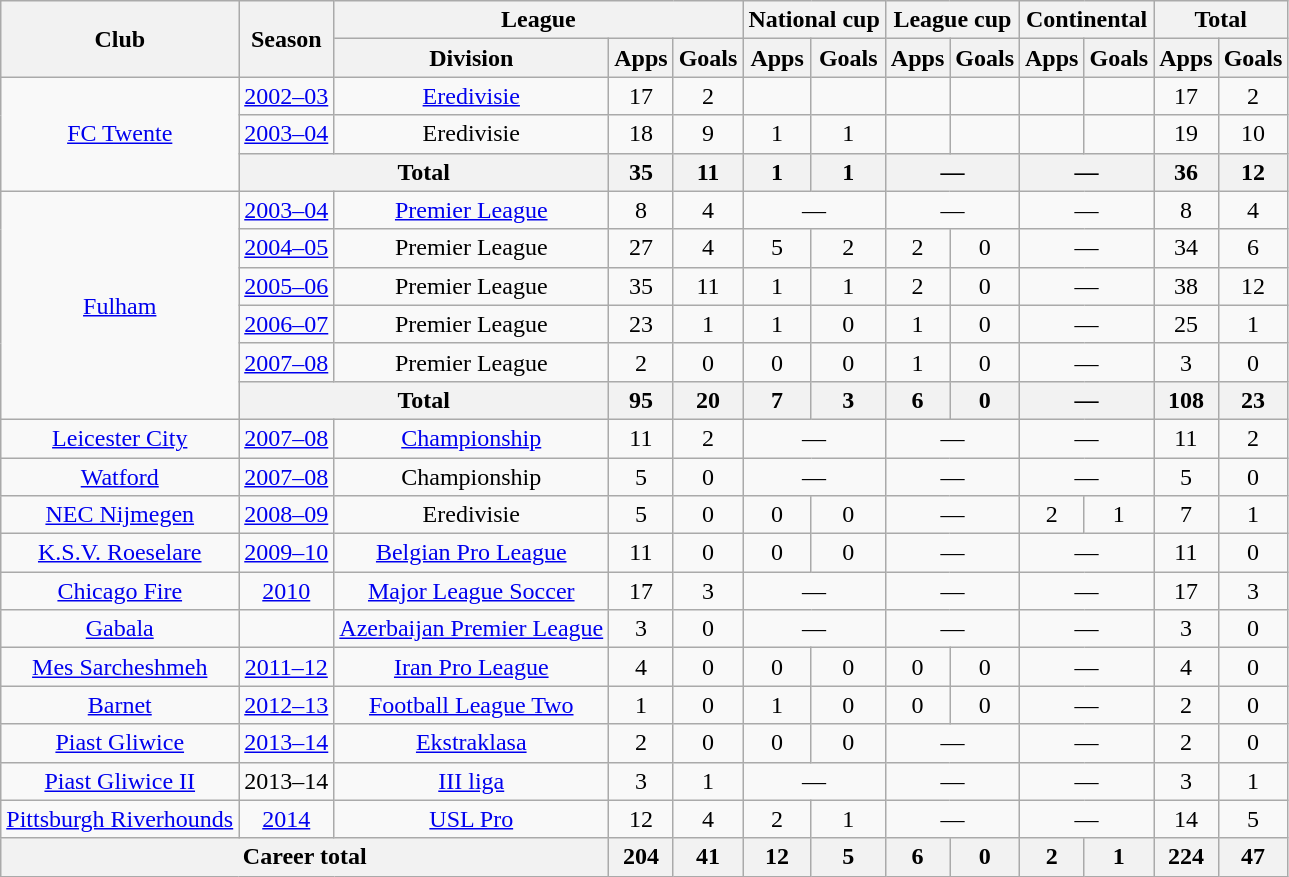<table class="wikitable" style="text-align: center;">
<tr>
<th rowspan=2>Club</th>
<th rowspan=2>Season</th>
<th colspan=3>League</th>
<th colspan=2>National cup</th>
<th colspan=2>League cup</th>
<th colspan=2>Continental</th>
<th colspan=2>Total</th>
</tr>
<tr>
<th>Division</th>
<th>Apps</th>
<th>Goals</th>
<th>Apps</th>
<th>Goals</th>
<th>Apps</th>
<th>Goals</th>
<th>Apps</th>
<th>Goals</th>
<th>Apps</th>
<th>Goals</th>
</tr>
<tr>
<td rowspan="3"><a href='#'>FC Twente</a></td>
<td><a href='#'>2002–03</a></td>
<td><a href='#'>Eredivisie</a></td>
<td>17</td>
<td>2</td>
<td></td>
<td></td>
<td></td>
<td></td>
<td></td>
<td></td>
<td>17</td>
<td>2</td>
</tr>
<tr>
<td><a href='#'>2003–04</a></td>
<td>Eredivisie</td>
<td>18</td>
<td>9</td>
<td>1</td>
<td>1</td>
<td></td>
<td></td>
<td></td>
<td></td>
<td>19</td>
<td>10</td>
</tr>
<tr>
<th colspan=2>Total</th>
<th>35</th>
<th>11</th>
<th>1</th>
<th>1</th>
<th colspan="2">—</th>
<th colspan="2">—</th>
<th>36</th>
<th>12</th>
</tr>
<tr>
<td rowspan="6"><a href='#'>Fulham</a></td>
<td><a href='#'>2003–04</a></td>
<td><a href='#'>Premier League</a></td>
<td>8</td>
<td>4</td>
<td colspan="2">—</td>
<td colspan="2">—</td>
<td colspan="2">—</td>
<td>8</td>
<td>4</td>
</tr>
<tr>
<td><a href='#'>2004–05</a></td>
<td>Premier League</td>
<td>27</td>
<td>4</td>
<td>5</td>
<td>2</td>
<td>2</td>
<td>0</td>
<td colspan="2">—</td>
<td>34</td>
<td>6</td>
</tr>
<tr>
<td><a href='#'>2005–06</a></td>
<td>Premier League</td>
<td>35</td>
<td>11</td>
<td>1</td>
<td>1</td>
<td>2</td>
<td>0</td>
<td colspan="2">—</td>
<td>38</td>
<td>12</td>
</tr>
<tr>
<td><a href='#'>2006–07</a></td>
<td>Premier League</td>
<td>23</td>
<td>1</td>
<td>1</td>
<td>0</td>
<td>1</td>
<td>0</td>
<td colspan="2">—</td>
<td>25</td>
<td>1</td>
</tr>
<tr>
<td><a href='#'>2007–08</a></td>
<td>Premier League</td>
<td>2</td>
<td>0</td>
<td>0</td>
<td>0</td>
<td>1</td>
<td>0</td>
<td colspan="2">—</td>
<td>3</td>
<td>0</td>
</tr>
<tr>
<th colspan=2>Total</th>
<th>95</th>
<th>20</th>
<th>7</th>
<th>3</th>
<th>6</th>
<th>0</th>
<th colspan="2">—</th>
<th>108</th>
<th>23</th>
</tr>
<tr>
<td><a href='#'>Leicester City</a></td>
<td><a href='#'>2007–08</a></td>
<td><a href='#'>Championship</a></td>
<td>11</td>
<td>2</td>
<td colspan="2">—</td>
<td colspan="2">—</td>
<td colspan="2">—</td>
<td>11</td>
<td>2</td>
</tr>
<tr>
<td><a href='#'>Watford</a></td>
<td><a href='#'>2007–08</a></td>
<td>Championship</td>
<td>5</td>
<td>0</td>
<td colspan="2">—</td>
<td colspan="2">—</td>
<td colspan="2">—</td>
<td>5</td>
<td>0</td>
</tr>
<tr>
<td><a href='#'>NEC Nijmegen</a></td>
<td><a href='#'>2008–09</a></td>
<td>Eredivisie</td>
<td>5</td>
<td>0</td>
<td>0</td>
<td>0</td>
<td colspan="2">—</td>
<td>2</td>
<td>1</td>
<td>7</td>
<td>1</td>
</tr>
<tr>
<td><a href='#'>K.S.V. Roeselare</a></td>
<td><a href='#'>2009–10</a></td>
<td><a href='#'>Belgian Pro League</a></td>
<td>11</td>
<td>0</td>
<td>0</td>
<td>0</td>
<td colspan="2">—</td>
<td colspan="2">—</td>
<td>11</td>
<td>0</td>
</tr>
<tr>
<td><a href='#'>Chicago Fire</a></td>
<td><a href='#'>2010</a></td>
<td><a href='#'>Major League Soccer</a></td>
<td>17</td>
<td>3</td>
<td colspan="2">—</td>
<td colspan="2">—</td>
<td colspan="2">—</td>
<td>17</td>
<td>3</td>
</tr>
<tr>
<td><a href='#'>Gabala</a></td>
<td></td>
<td><a href='#'>Azerbaijan Premier League</a></td>
<td>3</td>
<td>0</td>
<td colspan="2">—</td>
<td colspan="2">—</td>
<td colspan="2">—</td>
<td>3</td>
<td>0</td>
</tr>
<tr>
<td><a href='#'>Mes Sarcheshmeh</a></td>
<td><a href='#'>2011–12</a></td>
<td><a href='#'>Iran Pro League</a></td>
<td>4</td>
<td>0</td>
<td>0</td>
<td>0</td>
<td>0</td>
<td>0</td>
<td colspan="2">—</td>
<td>4</td>
<td>0</td>
</tr>
<tr>
<td><a href='#'>Barnet</a></td>
<td><a href='#'>2012–13</a></td>
<td><a href='#'>Football League Two</a></td>
<td>1</td>
<td>0</td>
<td>1</td>
<td>0</td>
<td>0</td>
<td>0</td>
<td colspan="2">—</td>
<td>2</td>
<td>0</td>
</tr>
<tr>
<td><a href='#'>Piast Gliwice</a></td>
<td><a href='#'>2013–14</a></td>
<td><a href='#'>Ekstraklasa</a></td>
<td>2</td>
<td>0</td>
<td>0</td>
<td>0</td>
<td colspan="2">—</td>
<td colspan="2">—</td>
<td>2</td>
<td>0</td>
</tr>
<tr>
<td><a href='#'>Piast Gliwice II</a></td>
<td>2013–14</td>
<td><a href='#'>III liga</a></td>
<td>3</td>
<td>1</td>
<td colspan="2">—</td>
<td colspan="2">—</td>
<td colspan="2">—</td>
<td>3</td>
<td>1</td>
</tr>
<tr>
<td><a href='#'>Pittsburgh Riverhounds</a></td>
<td><a href='#'>2014</a></td>
<td><a href='#'>USL Pro</a></td>
<td>12</td>
<td>4</td>
<td>2</td>
<td>1</td>
<td colspan="2">—</td>
<td colspan="2">—</td>
<td>14</td>
<td>5</td>
</tr>
<tr>
<th colspan=3>Career total</th>
<th>204</th>
<th>41</th>
<th>12</th>
<th>5</th>
<th>6</th>
<th>0</th>
<th>2</th>
<th>1</th>
<th>224</th>
<th>47</th>
</tr>
</table>
